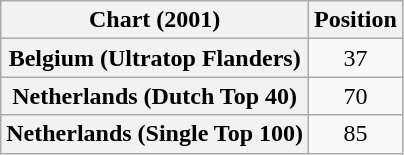<table class="wikitable plainrowheaders sortable" style="text-align:center">
<tr>
<th scope="col">Chart (2001)</th>
<th scope="col">Position</th>
</tr>
<tr>
<th scope="row">Belgium (Ultratop Flanders)</th>
<td>37</td>
</tr>
<tr>
<th scope="row">Netherlands (Dutch Top 40)</th>
<td>70</td>
</tr>
<tr>
<th scope="row">Netherlands (Single Top 100)</th>
<td>85</td>
</tr>
</table>
